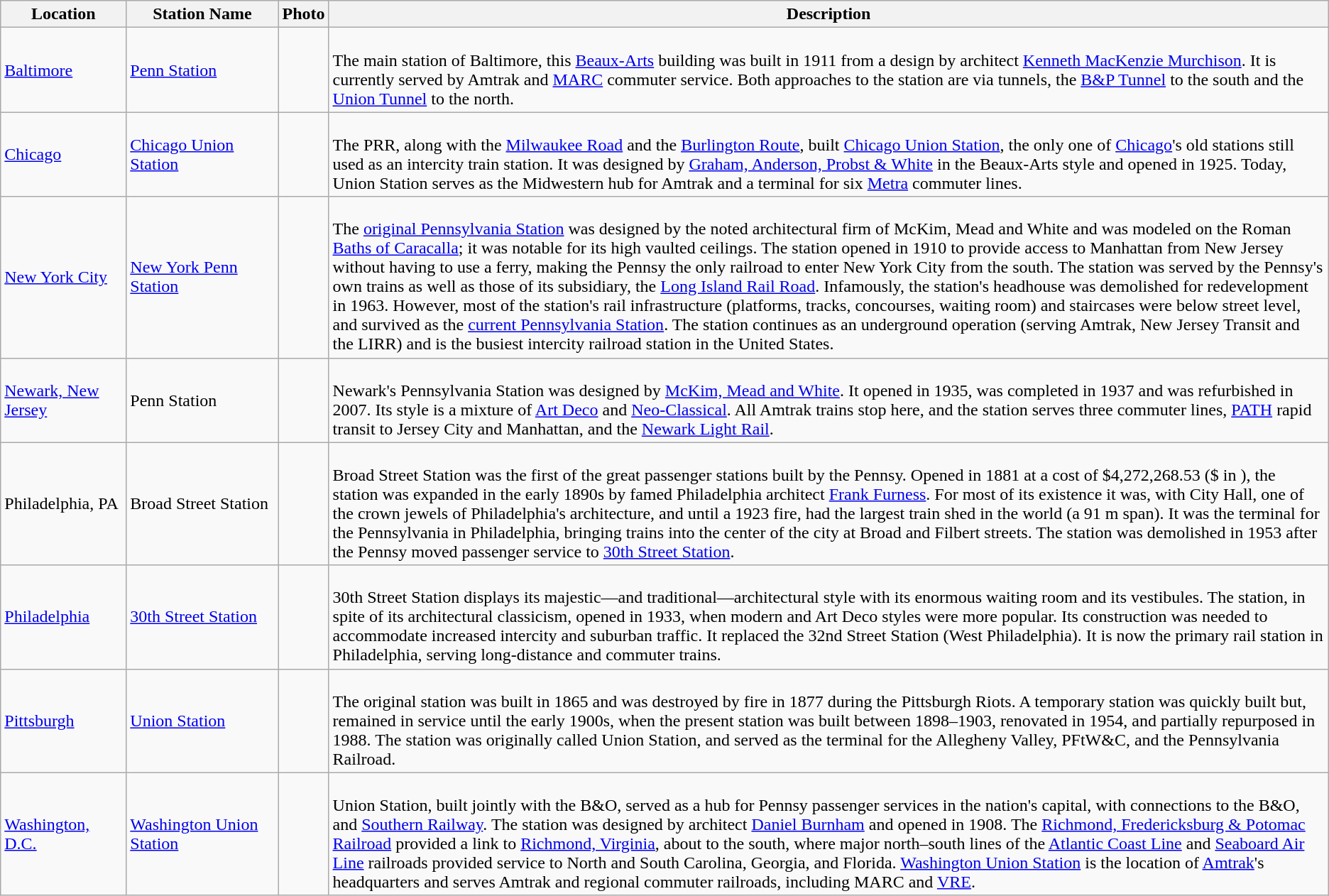<table class="wikitable">
<tr>
<th>Location</th>
<th>Station Name</th>
<th>Photo</th>
<th>Description</th>
</tr>
<tr>
<td><a href='#'>Baltimore</a></td>
<td><a href='#'>Penn Station</a></td>
<td></td>
<td><br>The main station of Baltimore, this <a href='#'>Beaux-Arts</a> building was built in 1911 from a design by architect <a href='#'>Kenneth MacKenzie Murchison</a>. It is currently served by Amtrak and <a href='#'>MARC</a> commuter service. Both approaches to the station are via tunnels, the <a href='#'>B&P Tunnel</a> to the south and the <a href='#'>Union Tunnel</a> to the north.</td>
</tr>
<tr>
<td><a href='#'>Chicago</a></td>
<td><a href='#'>Chicago Union Station</a></td>
<td></td>
<td><br>The PRR, along with the <a href='#'>Milwaukee Road</a> and the <a href='#'>Burlington Route</a>, built <a href='#'>Chicago Union Station</a>, the only one of <a href='#'>Chicago</a>'s old stations still used as an intercity train station. It was designed by <a href='#'>Graham, Anderson, Probst & White</a> in the Beaux-Arts style and opened in 1925. Today, Union Station serves as the Midwestern hub for Amtrak and a terminal for six <a href='#'>Metra</a> commuter lines.</td>
</tr>
<tr>
<td><a href='#'>New York City</a></td>
<td><a href='#'>New York Penn Station</a></td>
<td></td>
<td><br>The <a href='#'>original Pennsylvania Station</a> was designed by the noted architectural firm of McKim, Mead and White and was modeled on the Roman <a href='#'>Baths of Caracalla</a>; it was notable for its high vaulted ceilings. The station opened in 1910 to provide access to Manhattan from New Jersey without having to use a ferry, making the Pennsy the only railroad to enter New York City from the south. The station was served by the Pennsy's own trains as well as those of its subsidiary, the <a href='#'>Long Island Rail Road</a>. Infamously, the station's headhouse was demolished for redevelopment in 1963. However, most of the station's rail infrastructure (platforms, tracks, concourses, waiting room) and staircases were below street level, and survived as the <a href='#'>current Pennsylvania Station</a>. The station continues as an underground operation (serving Amtrak, New Jersey Transit and the LIRR) and is the busiest intercity railroad station in the United States.</td>
</tr>
<tr>
<td><a href='#'>Newark, New Jersey</a></td>
<td>Penn Station</td>
<td></td>
<td><br>Newark's Pennsylvania Station was designed by <a href='#'>McKim, Mead and White</a>. It opened in 1935, was completed in 1937 and was refurbished in 2007. Its style is a mixture of <a href='#'>Art Deco</a> and <a href='#'>Neo-Classical</a>. All Amtrak trains stop here, and the station serves three commuter lines, <a href='#'>PATH</a> rapid transit to Jersey City and Manhattan, and the <a href='#'>Newark Light Rail</a>.</td>
</tr>
<tr>
<td style="white-space: nowrap;">Philadelphia, PA</td>
<td style="white-space: nowrap;">Broad Street Station</td>
<td></td>
<td><br>Broad Street Station was the first of the great passenger stations built by the Pennsy. Opened in 1881 at a cost of $4,272,268.53 ($ in ), the station was expanded in the early 1890s by famed Philadelphia architect <a href='#'>Frank Furness</a>. For most of its existence it was, with City Hall, one of the crown jewels of Philadelphia's architecture, and until a 1923 fire, had the largest train shed in the world (a 91 m span). It was the terminal for the Pennsylvania in Philadelphia, bringing trains into the center of the city at Broad and Filbert streets. The station was demolished in 1953 after the Pennsy moved passenger service to <a href='#'>30th Street Station</a>.</td>
</tr>
<tr>
<td><a href='#'>Philadelphia</a></td>
<td><a href='#'>30th Street Station</a></td>
<td></td>
<td><br>30th Street Station displays its majestic—and traditional—architectural style with its enormous waiting room and its vestibules. The station, in spite of its architectural classicism, opened in 1933, when modern and Art Deco styles were more popular. Its construction was needed to accommodate increased intercity and suburban traffic. It replaced the 32nd Street Station (West Philadelphia). It is now the primary rail station in Philadelphia, serving long-distance and commuter trains.</td>
</tr>
<tr>
<td><a href='#'>Pittsburgh</a></td>
<td><a href='#'>Union Station</a></td>
<td></td>
<td><br>The original station was built in 1865 and was destroyed by fire in 1877 during the Pittsburgh Riots. A temporary station was quickly built but, remained in service until the early 1900s, when the present station was built between 1898–1903, renovated in 1954, and partially repurposed in 1988. The station was originally called Union Station, and served as the terminal for the Allegheny Valley, PFtW&C, and the Pennsylvania Railroad.</td>
</tr>
<tr>
<td><a href='#'>Washington, D.C.</a></td>
<td><a href='#'>Washington Union Station</a></td>
<td></td>
<td><br>Union Station, built jointly with the B&O, served as a hub for Pennsy passenger services in the nation's capital, with connections to the B&O, and <a href='#'>Southern Railway</a>. The station was designed by architect <a href='#'>Daniel Burnham</a> and opened in 1908. The <a href='#'>Richmond, Fredericksburg & Potomac Railroad</a> provided a link to <a href='#'>Richmond, Virginia</a>, about  to the south, where major north–south lines of the <a href='#'>Atlantic Coast Line</a> and <a href='#'>Seaboard Air Line</a> railroads provided service to North and South Carolina, Georgia, and Florida. <a href='#'>Washington Union Station</a> is the location of <a href='#'>Amtrak</a>'s headquarters and serves Amtrak and regional commuter railroads, including MARC and <a href='#'>VRE</a>.</td>
</tr>
</table>
